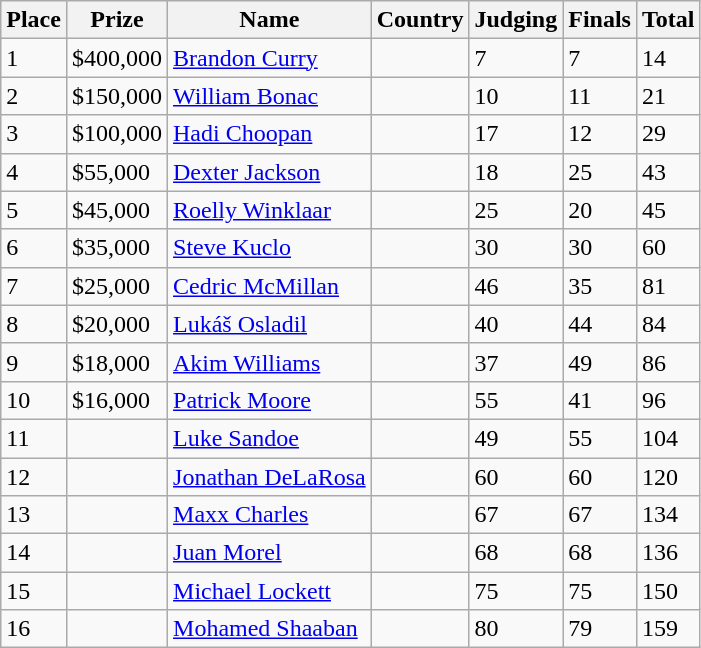<table class="wikitable sortable">
<tr>
<th>Place</th>
<th>Prize</th>
<th>Name</th>
<th>Country</th>
<th>Judging</th>
<th>Finals</th>
<th>Total</th>
</tr>
<tr>
<td>1</td>
<td>$400,000</td>
<td><a href='#'>Brandon Curry</a></td>
<td></td>
<td>7</td>
<td>7</td>
<td>14</td>
</tr>
<tr>
<td>2</td>
<td>$150,000</td>
<td><a href='#'>William Bonac</a></td>
<td></td>
<td>10</td>
<td>11</td>
<td>21</td>
</tr>
<tr>
<td>3</td>
<td>$100,000</td>
<td><a href='#'>Hadi Choopan</a></td>
<td></td>
<td>17</td>
<td>12</td>
<td>29</td>
</tr>
<tr>
<td>4</td>
<td>$55,000</td>
<td><a href='#'>Dexter Jackson</a></td>
<td></td>
<td>18</td>
<td>25</td>
<td>43</td>
</tr>
<tr>
<td>5</td>
<td>$45,000</td>
<td><a href='#'>Roelly Winklaar</a></td>
<td></td>
<td>25</td>
<td>20</td>
<td>45</td>
</tr>
<tr>
<td>6</td>
<td>$35,000</td>
<td><a href='#'>Steve Kuclo</a></td>
<td></td>
<td>30</td>
<td>30</td>
<td>60</td>
</tr>
<tr>
<td>7</td>
<td>$25,000</td>
<td><a href='#'>Cedric McMillan</a></td>
<td></td>
<td>46</td>
<td>35</td>
<td>81</td>
</tr>
<tr>
<td>8</td>
<td>$20,000</td>
<td><a href='#'>Lukáš Osladil</a></td>
<td></td>
<td>40</td>
<td>44</td>
<td>84</td>
</tr>
<tr>
<td>9</td>
<td>$18,000</td>
<td><a href='#'>Akim Williams</a></td>
<td></td>
<td>37</td>
<td>49</td>
<td>86</td>
</tr>
<tr>
<td>10</td>
<td>$16,000</td>
<td><a href='#'>Patrick Moore</a></td>
<td></td>
<td>55</td>
<td>41</td>
<td>96</td>
</tr>
<tr>
<td>11</td>
<td></td>
<td><a href='#'>Luke Sandoe</a></td>
<td></td>
<td>49</td>
<td>55</td>
<td>104</td>
</tr>
<tr>
<td>12</td>
<td></td>
<td><a href='#'>Jonathan DeLaRosa</a></td>
<td></td>
<td>60</td>
<td>60</td>
<td>120</td>
</tr>
<tr>
<td>13</td>
<td></td>
<td><a href='#'>Maxx Charles</a></td>
<td></td>
<td>67</td>
<td>67</td>
<td>134</td>
</tr>
<tr>
<td>14</td>
<td></td>
<td><a href='#'>Juan Morel</a></td>
<td></td>
<td>68</td>
<td>68</td>
<td>136</td>
</tr>
<tr>
<td>15</td>
<td></td>
<td><a href='#'>Michael Lockett</a></td>
<td></td>
<td>75</td>
<td>75</td>
<td>150</td>
</tr>
<tr>
<td>16</td>
<td></td>
<td><a href='#'>Mohamed Shaaban</a></td>
<td></td>
<td>80</td>
<td>79</td>
<td>159</td>
</tr>
</table>
